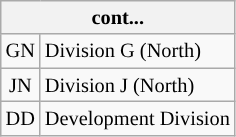<table class="wikitable" style="font-size:85%">
<tr>
<th colspan=2>cont...</th>
</tr>
<tr>
<td style="text-align: center;">GN</td>
<td>Division G (North)</td>
</tr>
<tr>
<td style="text-align: center;">JN</td>
<td>Division J (North)</td>
</tr>
<tr>
<td style="text-align: center;">DD</td>
<td>Development Division</td>
</tr>
</table>
